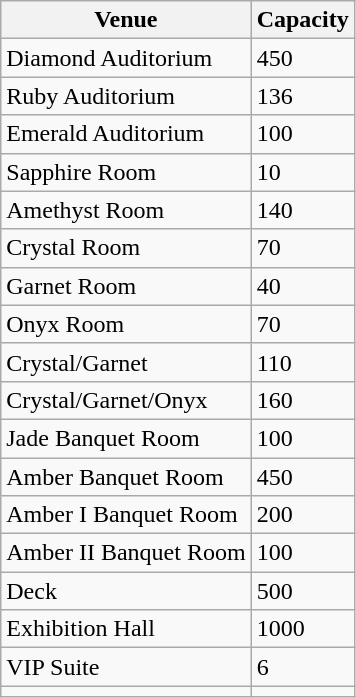<table class="wikitable">
<tr>
<th>Venue</th>
<th>Capacity</th>
</tr>
<tr>
<td>Diamond Auditorium</td>
<td>450</td>
</tr>
<tr>
<td>Ruby Auditorium</td>
<td>136</td>
</tr>
<tr>
<td>Emerald Auditorium</td>
<td>100</td>
</tr>
<tr>
<td>Sapphire Room</td>
<td>10</td>
</tr>
<tr>
<td>Amethyst Room</td>
<td>140</td>
</tr>
<tr>
<td>Crystal Room</td>
<td>70</td>
</tr>
<tr>
<td>Garnet Room</td>
<td>40</td>
</tr>
<tr>
<td>Onyx Room</td>
<td>70</td>
</tr>
<tr>
<td>Crystal/Garnet</td>
<td>110</td>
</tr>
<tr>
<td>Crystal/Garnet/Onyx</td>
<td>160</td>
</tr>
<tr>
<td>Jade Banquet Room</td>
<td>100</td>
</tr>
<tr>
<td>Amber Banquet Room</td>
<td>450</td>
</tr>
<tr>
<td>Amber I Banquet Room</td>
<td>200</td>
</tr>
<tr>
<td>Amber II Banquet Room</td>
<td>100</td>
</tr>
<tr>
<td>Deck</td>
<td>500</td>
</tr>
<tr>
<td>Exhibition Hall</td>
<td>1000</td>
</tr>
<tr>
<td>VIP Suite</td>
<td>6</td>
</tr>
<tr>
<td></td>
<td></td>
</tr>
</table>
